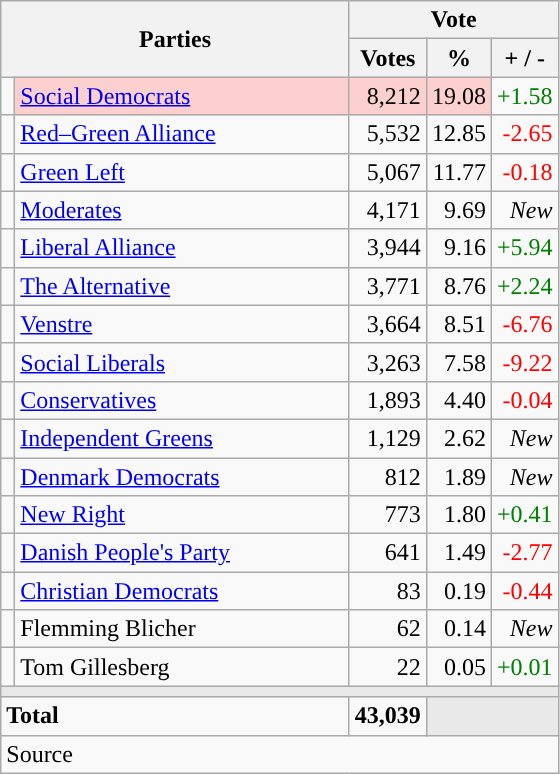<table class="wikitable" style="text-align:right;">
<tr>
<th style="text-align:centre;" rowspan="2" colspan="2" width="225">Parties</th>
<th colspan="3">Vote</th>
</tr>
<tr>
<th width="15">Votes</th>
<th width="15">%</th>
<th width="15">+ / -</th>
</tr>
<tr>
<td width="2" style="color:inherit;background:"></td>
<td bgcolor=#fbd0ce  align="left"><a href='#'>Social Democrats</a></td>
<td bgcolor=#fbd0ce>8,212</td>
<td bgcolor=#fbd0ce>19.08</td>
<td style=color:green;>+1.58</td>
</tr>
<tr>
<td width="2" style="color:inherit;background:"></td>
<td align="left"><a href='#'>Red–Green Alliance</a></td>
<td>5,532</td>
<td>12.85</td>
<td style=color:red;>-2.65</td>
</tr>
<tr>
<td width="2" style="color:inherit;background:"></td>
<td align="left"><a href='#'>Green Left</a></td>
<td>5,067</td>
<td>11.77</td>
<td style=color:red;>-0.18</td>
</tr>
<tr>
<td width="2" style="color:inherit;background:"></td>
<td align="left"><a href='#'>Moderates</a></td>
<td>4,171</td>
<td>9.69</td>
<td><em>New</em></td>
</tr>
<tr>
<td width="2" style="color:inherit;background:"></td>
<td align="left"><a href='#'>Liberal Alliance</a></td>
<td>3,944</td>
<td>9.16</td>
<td style=color:green;>+5.94</td>
</tr>
<tr>
<td width="2" style="color:inherit;background:"></td>
<td align="left"><a href='#'>The Alternative</a></td>
<td>3,771</td>
<td>8.76</td>
<td style=color:green;>+2.24</td>
</tr>
<tr>
<td width="2" style="color:inherit;background:"></td>
<td align="left"><a href='#'>Venstre</a></td>
<td>3,664</td>
<td>8.51</td>
<td style=color:red;>-6.76</td>
</tr>
<tr>
<td width="2" style="color:inherit;background:"></td>
<td align="left"><a href='#'>Social Liberals</a></td>
<td>3,263</td>
<td>7.58</td>
<td style=color:red;>-9.22</td>
</tr>
<tr>
<td width="2" style="color:inherit;background:"></td>
<td align="left"><a href='#'>Conservatives</a></td>
<td>1,893</td>
<td>4.40</td>
<td style=color:red;>-0.04</td>
</tr>
<tr>
<td width="2" style="color:inherit;background:"></td>
<td align="left"><a href='#'>Independent Greens</a></td>
<td>1,129</td>
<td>2.62</td>
<td><em>New</em></td>
</tr>
<tr>
<td width="2" style="color:inherit;background:"></td>
<td align="left"><a href='#'>Denmark Democrats</a></td>
<td>812</td>
<td>1.89</td>
<td><em>New</em></td>
</tr>
<tr>
<td width="2" style="color:inherit;background:"></td>
<td align="left"><a href='#'>New Right</a></td>
<td>773</td>
<td>1.80</td>
<td style=color:green;>+0.41</td>
</tr>
<tr>
<td width="2" style="color:inherit;background:"></td>
<td align="left"><a href='#'>Danish People's Party</a></td>
<td>641</td>
<td>1.49</td>
<td style=color:red;>-2.77</td>
</tr>
<tr>
<td width="2" style="color:inherit;background:"></td>
<td align="left"><a href='#'>Christian Democrats</a></td>
<td>83</td>
<td>0.19</td>
<td style=color:red;>-0.44</td>
</tr>
<tr>
<td width="2" style="color:inherit;background:"></td>
<td align="left">Flemming Blicher</td>
<td>62</td>
<td>0.14</td>
<td><em>New</em></td>
</tr>
<tr>
<td width="2" style="color:inherit;background:"></td>
<td align="left">Tom Gillesberg</td>
<td>22</td>
<td>0.05</td>
<td style=color:green;>+0.01</td>
</tr>
<tr>
<td colspan="7" bgcolor="#E9E9E9"></td>
</tr>
<tr>
<td align="left" colspan="2"><strong>Total</strong></td>
<td><strong>43,039</strong></td>
<td bgcolor="#E9E9E9" colspan="2"></td>
</tr>
<tr>
<td align="left" colspan="6">Source</td>
</tr>
</table>
